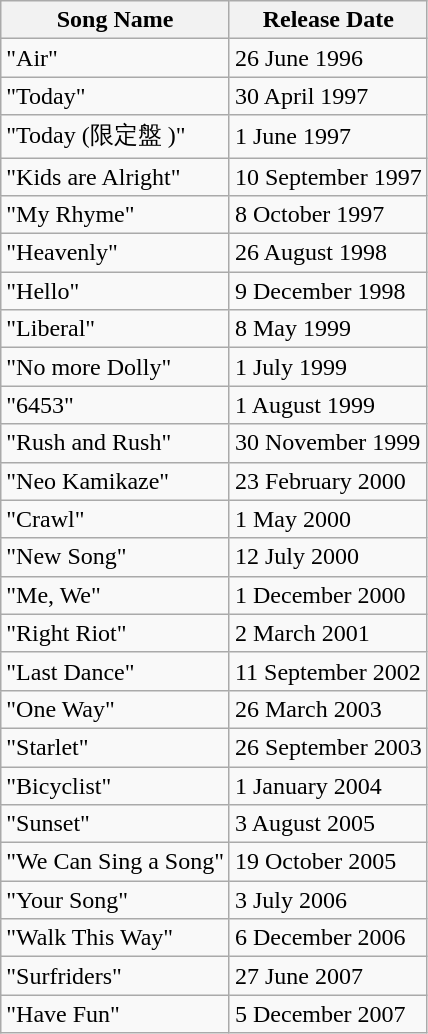<table class="wikitable">
<tr>
<th>Song Name</th>
<th>Release Date</th>
</tr>
<tr>
<td>"Air"</td>
<td>26 June 1996</td>
</tr>
<tr>
<td>"Today"</td>
<td>30 April 1997</td>
</tr>
<tr>
<td>"Today (限定盤 )"</td>
<td>1 June 1997</td>
</tr>
<tr>
<td>"Kids are Alright"</td>
<td>10 September 1997</td>
</tr>
<tr>
<td>"My Rhyme"</td>
<td>8 October 1997</td>
</tr>
<tr>
<td>"Heavenly"</td>
<td>26 August 1998</td>
</tr>
<tr>
<td>"Hello"</td>
<td>9 December 1998</td>
</tr>
<tr>
<td>"Liberal"</td>
<td>8 May 1999</td>
</tr>
<tr>
<td>"No more Dolly"</td>
<td>1 July 1999</td>
</tr>
<tr>
<td>"6453"</td>
<td>1 August 1999</td>
</tr>
<tr>
<td>"Rush and Rush"</td>
<td>30 November 1999</td>
</tr>
<tr>
<td>"Neo Kamikaze"</td>
<td>23 February 2000</td>
</tr>
<tr>
<td>"Crawl"</td>
<td>1 May 2000</td>
</tr>
<tr>
<td>"New Song"</td>
<td>12 July 2000</td>
</tr>
<tr>
<td>"Me, We"</td>
<td>1 December 2000</td>
</tr>
<tr>
<td>"Right Riot"</td>
<td>2 March 2001</td>
</tr>
<tr>
<td>"Last Dance"</td>
<td>11 September 2002</td>
</tr>
<tr>
<td>"One Way"</td>
<td>26 March 2003</td>
</tr>
<tr>
<td>"Starlet"</td>
<td>26 September 2003</td>
</tr>
<tr>
<td>"Bicyclist"</td>
<td>1 January 2004</td>
</tr>
<tr>
<td>"Sunset"</td>
<td>3 August 2005</td>
</tr>
<tr>
<td>"We Can Sing a Song"</td>
<td>19 October 2005</td>
</tr>
<tr>
<td>"Your Song"</td>
<td>3 July 2006</td>
</tr>
<tr>
<td>"Walk This Way"</td>
<td>6 December 2006</td>
</tr>
<tr>
<td>"Surfriders"</td>
<td>27 June 2007</td>
</tr>
<tr>
<td>"Have Fun"</td>
<td>5 December 2007</td>
</tr>
</table>
